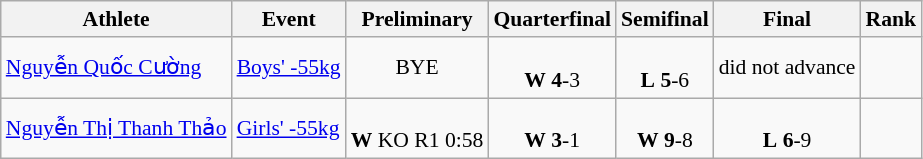<table class="wikitable" style="text-align:left; font-size:90%">
<tr>
<th>Athlete</th>
<th>Event</th>
<th>Preliminary</th>
<th>Quarterfinal</th>
<th>Semifinal</th>
<th>Final</th>
<th>Rank</th>
</tr>
<tr>
<td><a href='#'>Nguyễn Quốc Cường</a></td>
<td><a href='#'>Boys' -55kg</a></td>
<td align=center>BYE</td>
<td align=center> <br> <strong>W</strong> <strong>4</strong>-3</td>
<td align=center> <br> <strong>L</strong> <strong>5</strong>-6</td>
<td align=center colspan=1>did not advance</td>
<td align=center></td>
</tr>
<tr>
<td><a href='#'>Nguyễn Thị Thanh Thảo</a></td>
<td><a href='#'>Girls' -55kg</a></td>
<td align=center> <br> <strong>W</strong> KO R1 0:58</td>
<td align=center> <br> <strong>W</strong> <strong>3</strong>-1</td>
<td align=center> <br> <strong>W</strong> <strong>9</strong>-8</td>
<td align=center> <br> <strong>L</strong> <strong>6</strong>-9</td>
<td align=center></td>
</tr>
</table>
